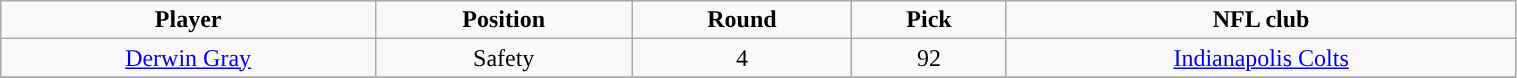<table class="wikitable" width="80%">
<tr align="center">
<td><strong>Player</strong></td>
<td><strong>Position</strong></td>
<td><strong>Round</strong></td>
<td><strong>Pick</strong></td>
<td><strong>NFL club</strong></td>
</tr>
<tr align="center" bgcolor="">
<td><a href='#'>Derwin Gray</a></td>
<td>Safety</td>
<td>4</td>
<td>92</td>
<td><a href='#'>Indianapolis Colts</a></td>
</tr>
<tr align="center" bgcolor="">
</tr>
</table>
